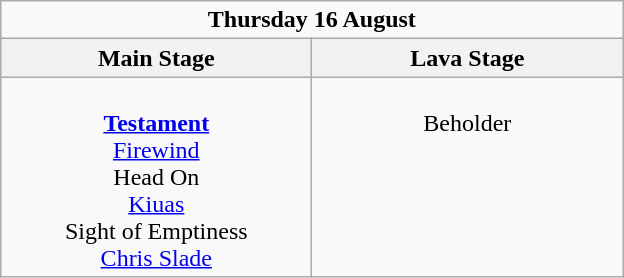<table class="wikitable">
<tr>
<td colspan="2" align="center"><strong>Thursday 16 August</strong></td>
</tr>
<tr>
<th>Main Stage</th>
<th>Lava Stage</th>
</tr>
<tr>
<td valign="top" align="center" width=200><br><strong><a href='#'>Testament</a></strong><br>
<a href='#'>Firewind</a><br>
Head On<br>
<a href='#'>Kiuas</a><br>
Sight of Emptiness<br>
<a href='#'>Chris Slade</a><br></td>
<td valign="top" align="center" width=200><br>Beholder</td>
</tr>
</table>
